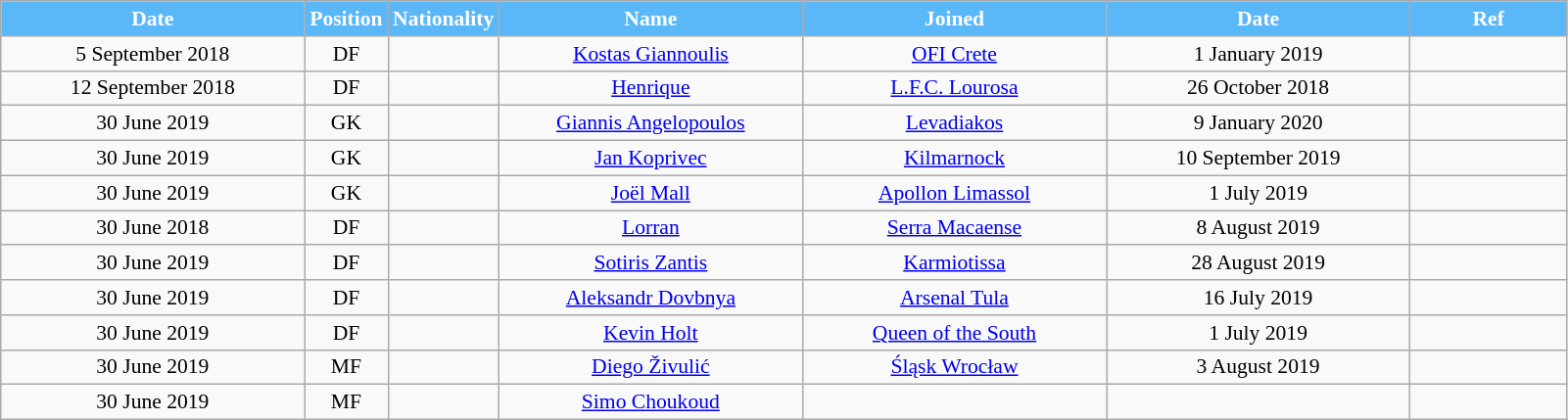<table class="wikitable"  style="text-align:center; font-size:90%; ">
<tr>
<th style="background:#5BB8F8; color:white; width:200px;">Date</th>
<th style="background:#5BB8F8; color:white; width:50px;">Position</th>
<th style="background:#5BB8F8; color:white; width:50px;">Nationality</th>
<th style="background:#5BB8F8; color:white; width:200px;">Name</th>
<th style="background:#5BB8F8; color:white; width:200px;">Joined</th>
<th style="background:#5BB8F8; color:white; width:200px;">Date</th>
<th style="background:#5BB8F8; color:white; width:100px;">Ref</th>
</tr>
<tr>
<td>5 September 2018</td>
<td>DF</td>
<td></td>
<td><a href='#'>Kostas Giannoulis</a></td>
<td><a href='#'>OFI Crete</a></td>
<td>1 January 2019</td>
<td></td>
</tr>
<tr>
<td>12 September 2018</td>
<td>DF</td>
<td></td>
<td><a href='#'>Henrique</a></td>
<td><a href='#'>L.F.C. Lourosa</a></td>
<td>26 October 2018</td>
<td></td>
</tr>
<tr>
<td>30 June 2019</td>
<td>GK</td>
<td></td>
<td><a href='#'>Giannis Angelopoulos</a></td>
<td><a href='#'>Levadiakos</a></td>
<td>9 January 2020</td>
<td></td>
</tr>
<tr>
<td>30 June 2019</td>
<td>GK</td>
<td></td>
<td><a href='#'>Jan Koprivec</a></td>
<td><a href='#'>Kilmarnock</a></td>
<td>10 September 2019</td>
<td></td>
</tr>
<tr>
<td>30 June 2019</td>
<td>GK</td>
<td></td>
<td><a href='#'>Joël Mall</a></td>
<td><a href='#'>Apollon Limassol</a></td>
<td>1 July 2019</td>
<td></td>
</tr>
<tr>
<td>30 June 2018</td>
<td>DF</td>
<td></td>
<td><a href='#'>Lorran</a></td>
<td><a href='#'>Serra Macaense</a></td>
<td>8 August 2019</td>
<td></td>
</tr>
<tr>
<td>30 June 2019</td>
<td>DF</td>
<td></td>
<td><a href='#'>Sotiris Zantis</a></td>
<td><a href='#'>Karmiotissa</a></td>
<td>28 August 2019</td>
<td></td>
</tr>
<tr>
<td>30 June 2019</td>
<td>DF</td>
<td></td>
<td><a href='#'>Aleksandr Dovbnya</a></td>
<td><a href='#'>Arsenal Tula</a></td>
<td>16 July 2019</td>
<td></td>
</tr>
<tr>
<td>30 June 2019</td>
<td>DF</td>
<td></td>
<td><a href='#'>Kevin Holt</a></td>
<td><a href='#'>Queen of the South</a></td>
<td>1 July 2019</td>
<td></td>
</tr>
<tr>
<td>30 June 2019</td>
<td>MF</td>
<td></td>
<td><a href='#'>Diego Živulić</a></td>
<td><a href='#'>Śląsk Wrocław</a></td>
<td>3 August 2019</td>
<td></td>
</tr>
<tr>
<td>30 June 2019</td>
<td>MF</td>
<td></td>
<td><a href='#'>Simo Choukoud</a></td>
<td></td>
<td></td>
<td></td>
</tr>
</table>
